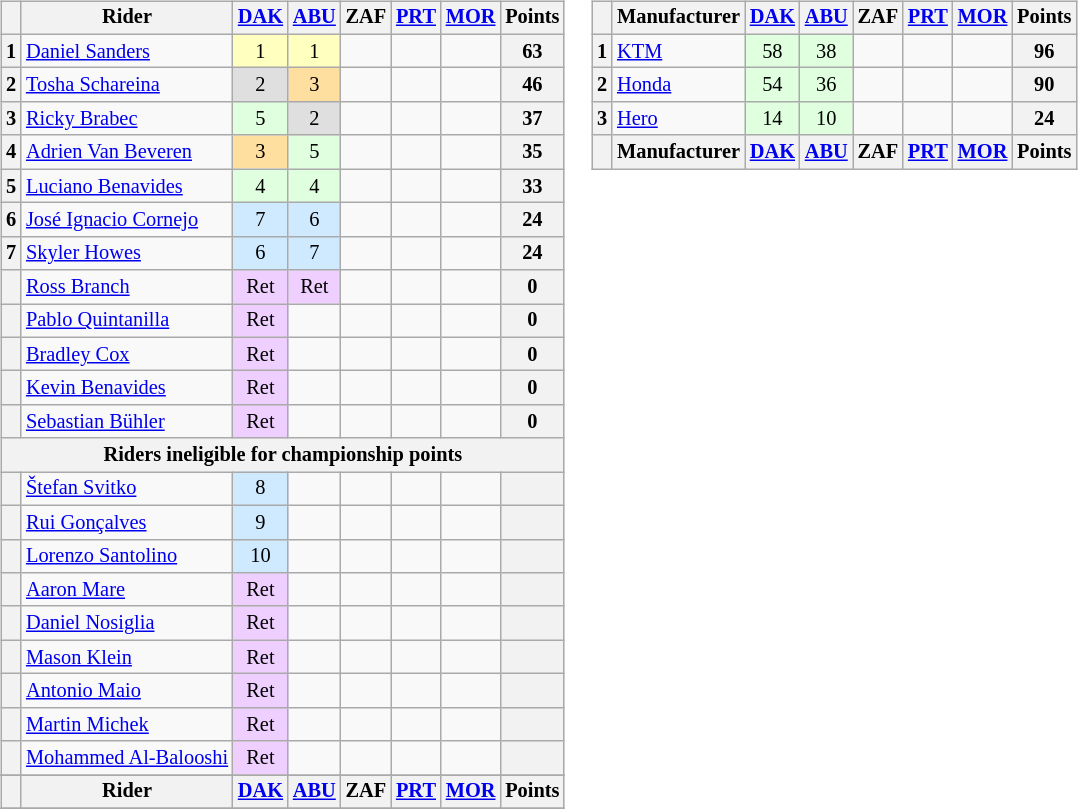<table>
<tr>
<td><br><table class="wikitable" style="font-size: 85%; text-align: center">
<tr valign="top">
<th valign="middle"></th>
<th valign="middle">Rider</th>
<th><a href='#'>DAK</a><br></th>
<th><a href='#'>ABU</a><br></th>
<th>ZAF<br></th>
<th><a href='#'>PRT</a><br></th>
<th><a href='#'>MOR</a><br></th>
<th valign="middle">Points</th>
</tr>
<tr>
<th>1</th>
<td align="left"> <a href='#'>Daniel Sanders</a></td>
<td style="background:#FFFFBF;">1</td>
<td style="background:#FFFFBF;">1</td>
<td></td>
<td></td>
<td></td>
<th>63</th>
</tr>
<tr>
<th>2</th>
<td align="left"> <a href='#'>Tosha Schareina</a></td>
<td style="background:#DFDFDF;">2</td>
<td style="background:#FFDF9F;">3</td>
<td></td>
<td></td>
<td></td>
<th>46</th>
</tr>
<tr>
<th>3</th>
<td align="left"> <a href='#'>Ricky Brabec</a></td>
<td style="background:#DFFFDF;">5</td>
<td style="background:#DFDFDF;">2</td>
<td></td>
<td></td>
<td></td>
<th>37</th>
</tr>
<tr>
<th>4</th>
<td align="left"> <a href='#'>Adrien Van Beveren</a></td>
<td style="background:#FFDF9F;">3</td>
<td style="background:#DFFFDF;">5</td>
<td></td>
<td></td>
<td></td>
<th>35</th>
</tr>
<tr>
<th>5</th>
<td align="left"> <a href='#'>Luciano Benavides</a></td>
<td style="background:#DFFFDF;">4</td>
<td style="background:#DFFFDF;">4</td>
<td></td>
<td></td>
<td></td>
<th>33</th>
</tr>
<tr>
<th>6</th>
<td align="left"> <a href='#'>José Ignacio Cornejo</a></td>
<td style="background:#CFEAFF;">7</td>
<td style="background:#CFEAFF;">6</td>
<td></td>
<td></td>
<td></td>
<th>24</th>
</tr>
<tr>
<th>7</th>
<td align="left"> <a href='#'>Skyler Howes</a></td>
<td style="background:#CFEAFF;">6</td>
<td style="background:#CFEAFF;">7</td>
<td></td>
<td></td>
<td></td>
<th>24</th>
</tr>
<tr>
<th></th>
<td align="left"> <a href='#'>Ross Branch</a></td>
<td style="background:#EFCFFF;">Ret</td>
<td style="background:#EFCFFF;">Ret</td>
<td></td>
<td></td>
<td></td>
<th>0</th>
</tr>
<tr>
<th></th>
<td align="left"> <a href='#'>Pablo Quintanilla</a></td>
<td style="background:#EFCFFF;">Ret</td>
<td></td>
<td></td>
<td></td>
<td></td>
<th>0</th>
</tr>
<tr>
<th></th>
<td align="left"> <a href='#'>Bradley Cox</a></td>
<td style="background:#EFCFFF;">Ret</td>
<td></td>
<td></td>
<td></td>
<td></td>
<th>0</th>
</tr>
<tr>
<th></th>
<td align="left"> <a href='#'>Kevin Benavides</a></td>
<td style="background:#EFCFFF;">Ret</td>
<td></td>
<td></td>
<td></td>
<td></td>
<th>0</th>
</tr>
<tr>
<th></th>
<td align="left"> <a href='#'>Sebastian Bühler</a></td>
<td style="background:#EFCFFF;">Ret</td>
<td></td>
<td></td>
<td></td>
<td></td>
<th>0</th>
</tr>
<tr>
<th colspan="8">Riders ineligible for championship points</th>
</tr>
<tr>
<th></th>
<td align="left"> <a href='#'>Štefan Svitko</a></td>
<td style="background:#CFEAFF;">8</td>
<td></td>
<td></td>
<td></td>
<td></td>
<th></th>
</tr>
<tr>
<th></th>
<td align="left"> <a href='#'>Rui Gonçalves</a></td>
<td style="background:#CFEAFF;">9</td>
<td></td>
<td></td>
<td></td>
<td></td>
<th></th>
</tr>
<tr>
<th></th>
<td align="left"> <a href='#'>Lorenzo Santolino</a></td>
<td style="background:#CFEAFF;">10</td>
<td></td>
<td></td>
<td></td>
<td></td>
<th></th>
</tr>
<tr>
<th></th>
<td align="left"> <a href='#'>Aaron Mare</a></td>
<td style="background:#EFCFFF;">Ret</td>
<td></td>
<td></td>
<td></td>
<td></td>
<th></th>
</tr>
<tr>
<th></th>
<td align="left"> <a href='#'>Daniel Nosiglia</a></td>
<td style="background:#EFCFFF;">Ret</td>
<td></td>
<td></td>
<td></td>
<td></td>
<th></th>
</tr>
<tr>
<th></th>
<td align="left"> <a href='#'>Mason Klein</a></td>
<td style="background:#EFCFFF;">Ret</td>
<td></td>
<td></td>
<td></td>
<td></td>
<th></th>
</tr>
<tr>
<th></th>
<td align="left"> <a href='#'>Antonio Maio</a></td>
<td style="background:#EFCFFF;">Ret</td>
<td></td>
<td></td>
<td></td>
<td></td>
<th></th>
</tr>
<tr>
<th></th>
<td align="left"> <a href='#'>Martin Michek</a></td>
<td style="background:#EFCFFF;">Ret</td>
<td></td>
<td></td>
<td></td>
<td></td>
<th></th>
</tr>
<tr>
<th></th>
<td align="left"> <a href='#'>Mohammed Al-Balooshi</a></td>
<td style="background:#EFCFFF;">Ret</td>
<td></td>
<td></td>
<td></td>
<td></td>
<th></th>
</tr>
<tr>
</tr>
<tr valign="top">
<th valign="middle"></th>
<th valign="middle">Rider</th>
<th><a href='#'>DAK</a><br></th>
<th><a href='#'>ABU</a><br></th>
<th>ZAF<br></th>
<th><a href='#'>PRT</a><br></th>
<th><a href='#'>MOR</a><br></th>
<th valign="middle">Points</th>
</tr>
<tr>
</tr>
</table>
</td>
<td style="vertical-align:top;"><br><table class="wikitable" style="font-size: 85%; text-align: center">
<tr valign="top">
<th valign="middle"></th>
<th valign="middle">Manufacturer</th>
<th><a href='#'>DAK</a><br></th>
<th><a href='#'>ABU</a><br></th>
<th>ZAF<br></th>
<th><a href='#'>PRT</a><br></th>
<th><a href='#'>MOR</a><br></th>
<th valign="middle">Points</th>
</tr>
<tr>
<th>1</th>
<td align="left"> <a href='#'>KTM</a></td>
<td style="background:#DFFFDF;">58</td>
<td style="background:#DFFFDF;">38</td>
<td></td>
<td></td>
<td></td>
<th>96</th>
</tr>
<tr>
<th>2</th>
<td align="left"> <a href='#'>Honda</a></td>
<td style="background:#DFFFDF;">54</td>
<td style="background:#DFFFDF;">36</td>
<td></td>
<td></td>
<td></td>
<th>90</th>
</tr>
<tr>
<th>3</th>
<td align="left"> <a href='#'>Hero</a></td>
<td style="background:#DFFFDF;">14</td>
<td style="background:#DFFFDF;">10</td>
<td></td>
<td></td>
<td></td>
<th>24</th>
</tr>
<tr>
<th valign="middle"></th>
<th valign="middle">Manufacturer</th>
<th><a href='#'>DAK</a><br></th>
<th><a href='#'>ABU</a><br></th>
<th>ZAF<br></th>
<th><a href='#'>PRT</a><br></th>
<th><a href='#'>MOR</a><br></th>
<th valign="middle">Points</th>
</tr>
</table>
</td>
</tr>
</table>
